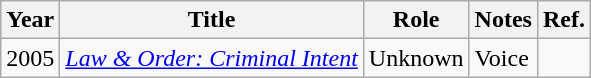<table class="wikitable sortable">
<tr>
<th>Year</th>
<th>Title</th>
<th>Role</th>
<th>Notes</th>
<th>Ref.</th>
</tr>
<tr>
<td>2005</td>
<td><em><a href='#'>Law & Order: Criminal Intent</a></em></td>
<td>Unknown</td>
<td>Voice</td>
<td></td>
</tr>
</table>
